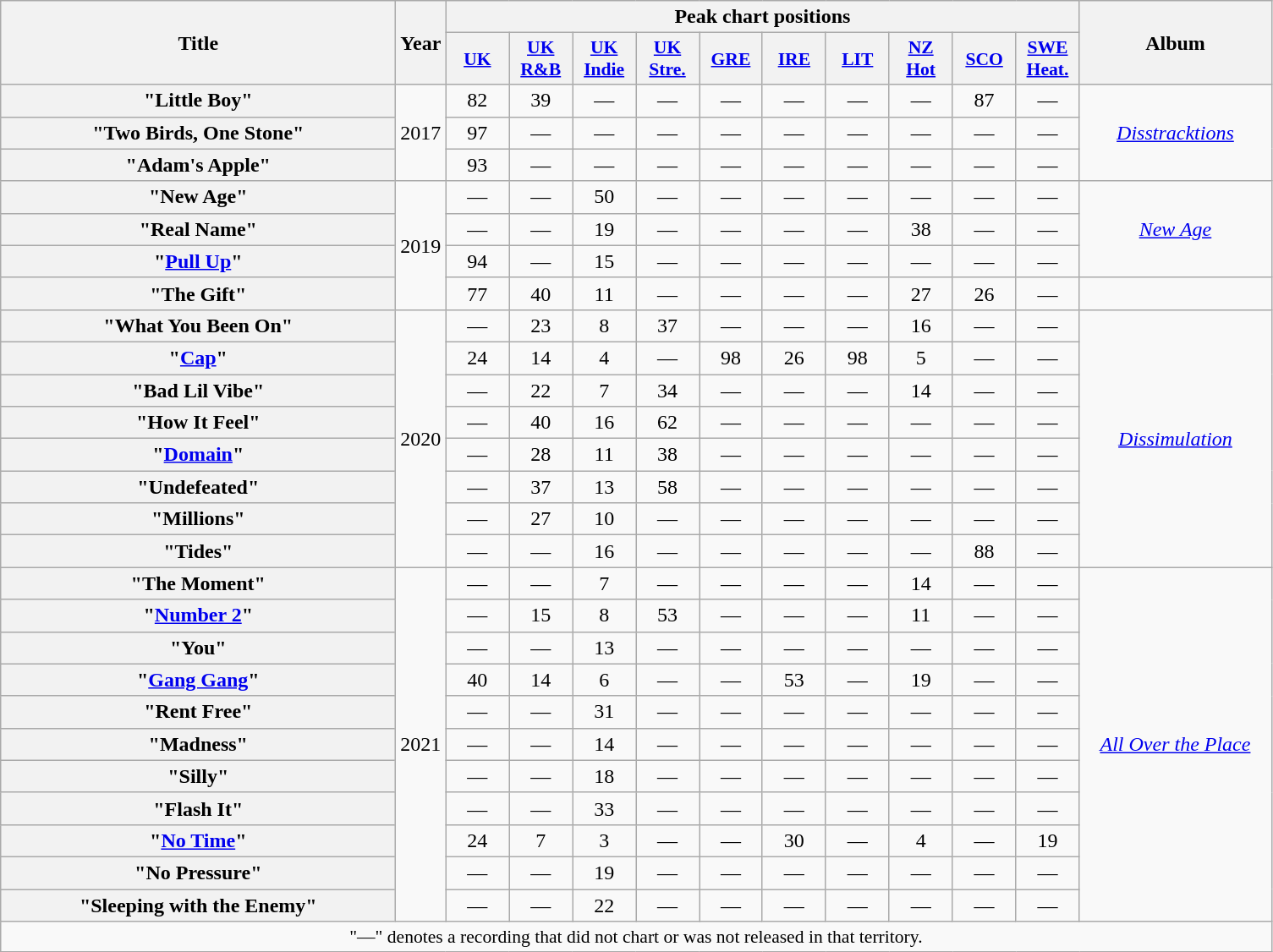<table class="wikitable plainrowheaders" style="text-align:center;">
<tr>
<th scope="col" rowspan="2" style="width:19em;">Title</th>
<th scope="col" rowspan="2" style="width:1em;">Year</th>
<th scope="col" colspan="10">Peak chart positions</th>
<th scope="col" rowspan="2" style="width:9em;">Album</th>
</tr>
<tr>
<th scope="col" style="width:3em;font-size:90%;"><a href='#'>UK</a><br></th>
<th scope="col" style="width:3em;font-size:90%;"><a href='#'>UK<br>R&B</a><br></th>
<th scope="col" style="width:3em;font-size:90%;"><a href='#'>UK<br>Indie</a><br></th>
<th scope="col" style="width:3em;font-size:90%;"><a href='#'>UK Stre.</a></th>
<th scope="col" style="width:3em;font-size:90%;"><a href='#'>GRE</a><br></th>
<th scope="col" style="width:3em;font-size:90%;"><a href='#'>IRE</a><br></th>
<th scope="col" style="width:3em;font-size:90%;"><a href='#'>LIT</a><br></th>
<th scope="col" style="width:3em;font-size:90%;"><a href='#'>NZ<br>Hot</a><br></th>
<th scope="col" style="width:3em;font-size:90%;"><a href='#'>SCO</a><br></th>
<th scope="col" style="width:3em;font-size:90%;"><a href='#'>SWE<br>Heat.</a><br></th>
</tr>
<tr>
<th scope="row">"Little Boy"</th>
<td rowspan="3">2017</td>
<td>82</td>
<td>39</td>
<td>—</td>
<td>—</td>
<td>—</td>
<td>—</td>
<td>—</td>
<td>—</td>
<td>87</td>
<td>—</td>
<td rowspan="3"><em><a href='#'>Disstracktions</a></em></td>
</tr>
<tr>
<th scope="row">"Two Birds, One Stone"</th>
<td>97</td>
<td>—</td>
<td>—</td>
<td>—</td>
<td>—</td>
<td>—</td>
<td>—</td>
<td>—</td>
<td>—</td>
<td>—</td>
</tr>
<tr>
<th scope="row">"Adam's Apple"</th>
<td>93</td>
<td>—</td>
<td>—</td>
<td>—</td>
<td>—</td>
<td>—</td>
<td>—</td>
<td>—</td>
<td>—</td>
<td>—</td>
</tr>
<tr>
<th scope="row">"New Age"<br></th>
<td rowspan="4">2019</td>
<td>—</td>
<td>—</td>
<td>50</td>
<td>—</td>
<td>—</td>
<td>—</td>
<td>—</td>
<td>—</td>
<td>—</td>
<td>—</td>
<td rowspan="3"><em><a href='#'>New Age</a></em></td>
</tr>
<tr>
<th scope="row">"Real Name"<br></th>
<td>—</td>
<td>—</td>
<td>19</td>
<td>—</td>
<td>—</td>
<td>—</td>
<td>—</td>
<td>38</td>
<td>—</td>
<td>—</td>
</tr>
<tr>
<th scope="row">"<a href='#'>Pull Up</a>"<br></th>
<td>94</td>
<td>—</td>
<td>15</td>
<td>—</td>
<td>—</td>
<td>—</td>
<td>—</td>
<td>—</td>
<td>—</td>
<td>—</td>
</tr>
<tr>
<th scope="Row">"The Gift"<br></th>
<td>77</td>
<td>40</td>
<td>11</td>
<td>—</td>
<td>—</td>
<td>—</td>
<td>—</td>
<td>27</td>
<td>26</td>
<td>—</td>
<td></td>
</tr>
<tr>
<th scope="row">"What You Been On"</th>
<td rowspan="8">2020</td>
<td>—</td>
<td>23</td>
<td>8</td>
<td>37</td>
<td>—</td>
<td>—</td>
<td>—</td>
<td>16</td>
<td>—</td>
<td>—</td>
<td rowspan="8"><em><a href='#'>Dissimulation</a></em></td>
</tr>
<tr>
<th scope="row">"<a href='#'>Cap</a>"<br></th>
<td>24</td>
<td>14</td>
<td>4</td>
<td>—</td>
<td>98</td>
<td>26</td>
<td>98</td>
<td>5</td>
<td>—</td>
<td>—</td>
</tr>
<tr>
<th scope="row">"Bad Lil Vibe"<br></th>
<td>—</td>
<td>22</td>
<td>7</td>
<td>34</td>
<td>—</td>
<td>—</td>
<td>—</td>
<td>14</td>
<td>—</td>
<td>—</td>
</tr>
<tr>
<th scope="row">"How It Feel"</th>
<td>—</td>
<td>40</td>
<td>16</td>
<td>62</td>
<td>—</td>
<td>—</td>
<td>—</td>
<td>—</td>
<td>—</td>
<td>—</td>
</tr>
<tr>
<th scope="row">"<a href='#'>Domain</a>"</th>
<td>—</td>
<td>28</td>
<td>11</td>
<td>38</td>
<td>—</td>
<td>—</td>
<td>—</td>
<td>—</td>
<td>—</td>
<td>—</td>
</tr>
<tr>
<th scope="row">"Undefeated"</th>
<td>—</td>
<td>37</td>
<td>13</td>
<td>58</td>
<td>—</td>
<td>—</td>
<td>—</td>
<td>—</td>
<td>—</td>
<td>—</td>
</tr>
<tr>
<th scope="row">"Millions"</th>
<td>—</td>
<td>27</td>
<td>10</td>
<td>—</td>
<td>—</td>
<td>—</td>
<td>—</td>
<td>—</td>
<td>—</td>
<td>—</td>
</tr>
<tr>
<th scope="row">"Tides"<br></th>
<td>—</td>
<td>—</td>
<td>16</td>
<td>—</td>
<td>—</td>
<td>—</td>
<td>—</td>
<td>—</td>
<td>88</td>
<td>—</td>
</tr>
<tr>
<th scope="row">"The Moment"</th>
<td rowspan="11">2021</td>
<td>—</td>
<td>—</td>
<td>7</td>
<td>—</td>
<td>—</td>
<td>—</td>
<td>—</td>
<td>14</td>
<td>—</td>
<td>—</td>
<td rowspan="11"><em><a href='#'>All Over the Place</a></em></td>
</tr>
<tr>
<th scope="row">"<a href='#'>Number 2</a>"<br></th>
<td>—</td>
<td>15</td>
<td>8</td>
<td>53</td>
<td>—</td>
<td>—</td>
<td>—</td>
<td>11</td>
<td>—</td>
<td>—</td>
</tr>
<tr>
<th scope="row">"You"</th>
<td>—</td>
<td>—</td>
<td>13</td>
<td>—</td>
<td>—</td>
<td>—</td>
<td>—</td>
<td>—</td>
<td>—</td>
<td>—</td>
</tr>
<tr>
<th scope="row">"<a href='#'>Gang Gang</a>"<br></th>
<td>40</td>
<td>14</td>
<td>6</td>
<td>—</td>
<td>—</td>
<td>53</td>
<td>—</td>
<td>19</td>
<td>—</td>
<td>—</td>
</tr>
<tr>
<th scope="row">"Rent Free"<br></th>
<td>—</td>
<td>—</td>
<td>31</td>
<td>—</td>
<td>—</td>
<td>—</td>
<td>—</td>
<td>—</td>
<td>—</td>
<td>—</td>
</tr>
<tr>
<th scope="row">"Madness"</th>
<td>—</td>
<td>—</td>
<td>14</td>
<td>—</td>
<td>—</td>
<td>—</td>
<td>—</td>
<td>—</td>
<td>—</td>
<td>—</td>
</tr>
<tr>
<th scope="row">"Silly"<br></th>
<td>—</td>
<td>—</td>
<td>18</td>
<td>—</td>
<td>—</td>
<td>—</td>
<td>—</td>
<td>—</td>
<td>—</td>
<td>—</td>
</tr>
<tr>
<th scope="row">"Flash It"<br></th>
<td>—</td>
<td>—</td>
<td>33</td>
<td>—</td>
<td>—</td>
<td>—</td>
<td>—</td>
<td>—</td>
<td>—</td>
<td>—</td>
</tr>
<tr>
<th scope="row">"<a href='#'>No Time</a>"<br></th>
<td>24</td>
<td>7</td>
<td>3</td>
<td>—</td>
<td>—</td>
<td>30</td>
<td>—</td>
<td>4</td>
<td>—</td>
<td>19</td>
</tr>
<tr>
<th scope="row">"No Pressure"</th>
<td>—</td>
<td>—</td>
<td>19</td>
<td>—</td>
<td>—</td>
<td>—</td>
<td>—</td>
<td>—</td>
<td>—</td>
<td>—</td>
</tr>
<tr>
<th scope="row">"Sleeping with the Enemy"<br></th>
<td>—</td>
<td>—</td>
<td>22</td>
<td>—</td>
<td>—</td>
<td>—</td>
<td>—</td>
<td>—</td>
<td>—</td>
<td>—</td>
</tr>
<tr>
<td colspan="13" style="font-size:90%">"—" denotes a recording that did not chart or was not released in that territory.</td>
</tr>
</table>
